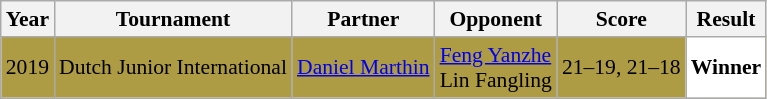<table class="sortable wikitable" style="font-size: 90%;">
<tr>
<th>Year</th>
<th>Tournament</th>
<th>Partner</th>
<th>Opponent</th>
<th>Score</th>
<th>Result</th>
</tr>
<tr style="background:#AE9C45">
<td align="center">2019</td>
<td align="left">Dutch Junior International</td>
<td align="left"> <a href='#'>Daniel Marthin</a></td>
<td align="left"> <a href='#'>Feng Yanzhe</a><br> Lin Fangling</td>
<td align="left">21–19, 21–18</td>
<td style="text-align:left; background:white"> <strong>Winner</strong></td>
</tr>
</table>
